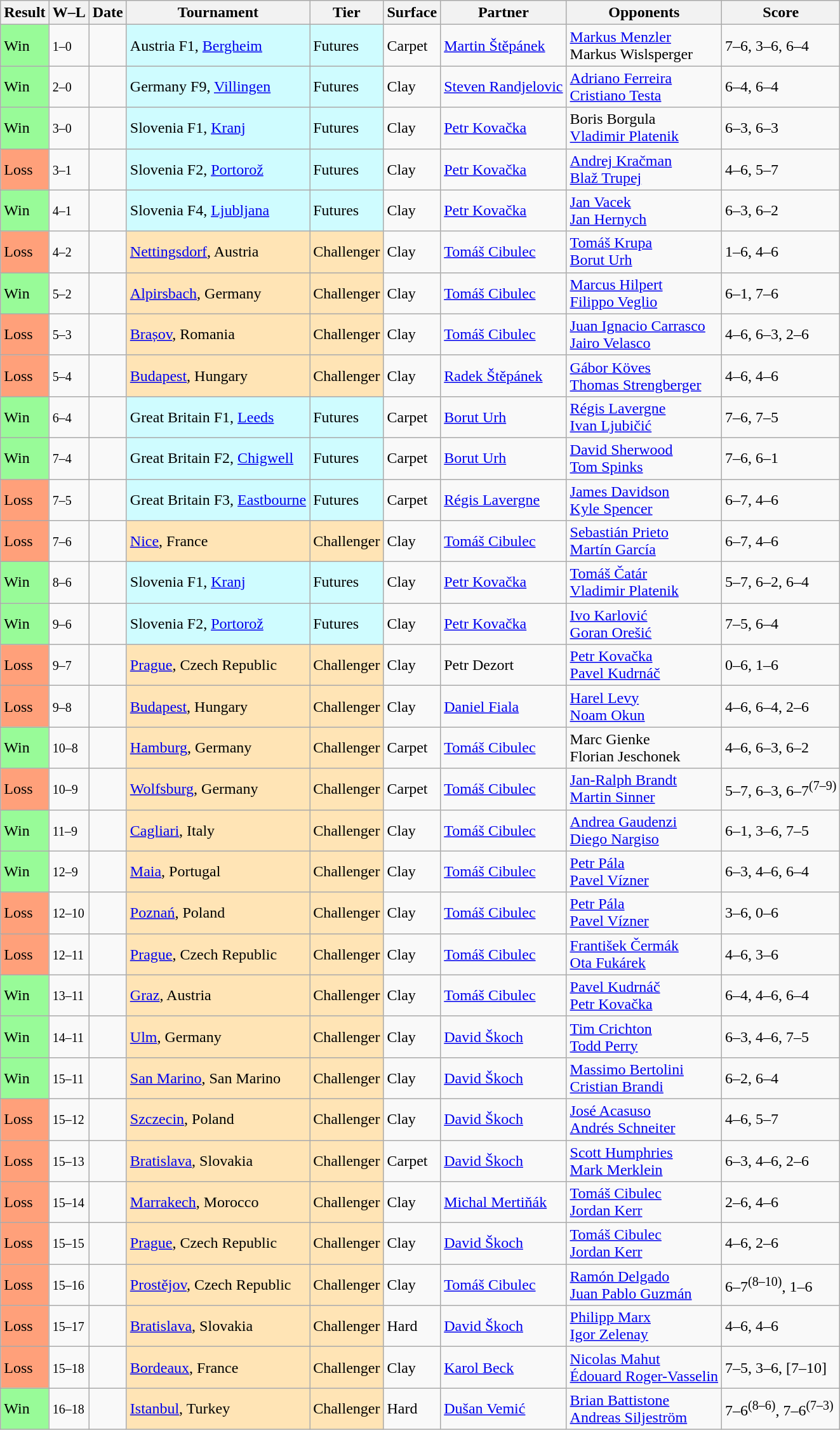<table class="sortable wikitable">
<tr>
<th>Result</th>
<th class="unsortable">W–L</th>
<th>Date</th>
<th>Tournament</th>
<th>Tier</th>
<th>Surface</th>
<th>Partner</th>
<th>Opponents</th>
<th class="unsortable">Score</th>
</tr>
<tr>
<td style="background:#98fb98;">Win</td>
<td><small>1–0</small></td>
<td></td>
<td style="background:#cffcff;">Austria F1, <a href='#'>Bergheim</a></td>
<td style="background:#cffcff;">Futures</td>
<td>Carpet</td>
<td> <a href='#'>Martin Štěpánek</a></td>
<td> <a href='#'>Markus Menzler</a> <br>  Markus Wislsperger</td>
<td>7–6, 3–6, 6–4</td>
</tr>
<tr>
<td style="background:#98fb98;">Win</td>
<td><small>2–0</small></td>
<td></td>
<td style="background:#cffcff;">Germany F9, <a href='#'>Villingen</a></td>
<td style="background:#cffcff;">Futures</td>
<td>Clay</td>
<td> <a href='#'>Steven Randjelovic</a></td>
<td> <a href='#'>Adriano Ferreira</a> <br>  <a href='#'>Cristiano Testa</a></td>
<td>6–4, 6–4</td>
</tr>
<tr>
<td style="background:#98fb98;">Win</td>
<td><small>3–0</small></td>
<td></td>
<td style="background:#cffcff;">Slovenia F1, <a href='#'>Kranj</a></td>
<td style="background:#cffcff;">Futures</td>
<td>Clay</td>
<td> <a href='#'>Petr Kovačka</a></td>
<td> Boris Borgula <br>  <a href='#'>Vladimir Platenik</a></td>
<td>6–3, 6–3</td>
</tr>
<tr>
<td style="background:#ffa07a;">Loss</td>
<td><small>3–1</small></td>
<td></td>
<td style="background:#cffcff;">Slovenia F2, <a href='#'>Portorož</a></td>
<td style="background:#cffcff;">Futures</td>
<td>Clay</td>
<td> <a href='#'>Petr Kovačka</a></td>
<td> <a href='#'>Andrej Kračman</a> <br>  <a href='#'>Blaž Trupej</a></td>
<td>4–6, 5–7</td>
</tr>
<tr>
<td style="background:#98fb98;">Win</td>
<td><small>4–1</small></td>
<td></td>
<td style="background:#cffcff;">Slovenia F4, <a href='#'>Ljubljana</a></td>
<td style="background:#cffcff;">Futures</td>
<td>Clay</td>
<td> <a href='#'>Petr Kovačka</a></td>
<td> <a href='#'>Jan Vacek</a> <br>  <a href='#'>Jan Hernych</a></td>
<td>6–3, 6–2</td>
</tr>
<tr>
<td style="background:#ffa07a;">Loss</td>
<td><small>4–2</small></td>
<td></td>
<td style="background:moccasin;"><a href='#'>Nettingsdorf</a>, Austria</td>
<td style="background:moccasin;">Challenger</td>
<td>Clay</td>
<td> <a href='#'>Tomáš Cibulec</a></td>
<td> <a href='#'>Tomáš Krupa</a> <br>  <a href='#'>Borut Urh</a></td>
<td>1–6, 4–6</td>
</tr>
<tr>
<td style="background:#98fb98;">Win</td>
<td><small>5–2</small></td>
<td></td>
<td style="background:moccasin;"><a href='#'>Alpirsbach</a>, Germany</td>
<td style="background:moccasin;">Challenger</td>
<td>Clay</td>
<td> <a href='#'>Tomáš Cibulec</a></td>
<td> <a href='#'>Marcus Hilpert</a> <br>  <a href='#'>Filippo Veglio</a></td>
<td>6–1, 7–6</td>
</tr>
<tr>
<td style="background:#ffa07a;">Loss</td>
<td><small>5–3</small></td>
<td></td>
<td style="background:moccasin;"><a href='#'>Brașov</a>, Romania</td>
<td style="background:moccasin;">Challenger</td>
<td>Clay</td>
<td> <a href='#'>Tomáš Cibulec</a></td>
<td> <a href='#'>Juan Ignacio Carrasco</a> <br>  <a href='#'>Jairo Velasco</a></td>
<td>4–6, 6–3, 2–6</td>
</tr>
<tr>
<td style="background:#ffa07a;">Loss</td>
<td><small>5–4</small></td>
<td></td>
<td style="background:moccasin;"><a href='#'>Budapest</a>, Hungary</td>
<td style="background:moccasin;">Challenger</td>
<td>Clay</td>
<td> <a href='#'>Radek Štěpánek</a></td>
<td> <a href='#'>Gábor Köves</a> <br>  <a href='#'>Thomas Strengberger</a></td>
<td>4–6, 4–6</td>
</tr>
<tr>
<td style="background:#98fb98;">Win</td>
<td><small>6–4</small></td>
<td></td>
<td style="background:#cffcff;">Great Britain F1, <a href='#'>Leeds</a></td>
<td style="background:#cffcff;">Futures</td>
<td>Carpet</td>
<td> <a href='#'>Borut Urh</a></td>
<td> <a href='#'>Régis Lavergne</a> <br>  <a href='#'>Ivan Ljubičić</a></td>
<td>7–6, 7–5</td>
</tr>
<tr>
<td style="background:#98fb98;">Win</td>
<td><small>7–4</small></td>
<td></td>
<td style="background:#cffcff;">Great Britain F2, <a href='#'>Chigwell</a></td>
<td style="background:#cffcff;">Futures</td>
<td>Carpet</td>
<td> <a href='#'>Borut Urh</a></td>
<td> <a href='#'>David Sherwood</a> <br>  <a href='#'>Tom Spinks</a></td>
<td>7–6, 6–1</td>
</tr>
<tr>
<td style="background:#ffa07a;">Loss</td>
<td><small>7–5</small></td>
<td></td>
<td style="background:#cffcff;">Great Britain F3, <a href='#'>Eastbourne</a></td>
<td style="background:#cffcff;">Futures</td>
<td>Carpet</td>
<td> <a href='#'>Régis Lavergne</a></td>
<td> <a href='#'>James Davidson</a> <br>  <a href='#'>Kyle Spencer</a></td>
<td>6–7, 4–6</td>
</tr>
<tr>
<td style="background:#ffa07a;">Loss</td>
<td><small>7–6</small></td>
<td></td>
<td style="background:moccasin;"><a href='#'>Nice</a>, France</td>
<td style="background:moccasin;">Challenger</td>
<td>Clay</td>
<td> <a href='#'>Tomáš Cibulec</a></td>
<td> <a href='#'>Sebastián Prieto</a> <br>  <a href='#'>Martín García</a></td>
<td>6–7, 4–6</td>
</tr>
<tr>
<td style="background:#98fb98;">Win</td>
<td><small>8–6</small></td>
<td></td>
<td style="background:#cffcff;">Slovenia F1, <a href='#'>Kranj</a></td>
<td style="background:#cffcff;">Futures</td>
<td>Clay</td>
<td> <a href='#'>Petr Kovačka</a></td>
<td> <a href='#'>Tomáš Čatár</a> <br>  <a href='#'>Vladimir Platenik</a></td>
<td>5–7, 6–2, 6–4</td>
</tr>
<tr>
<td style="background:#98fb98;">Win</td>
<td><small>9–6</small></td>
<td></td>
<td style="background:#cffcff;">Slovenia F2, <a href='#'>Portorož</a></td>
<td style="background:#cffcff;">Futures</td>
<td>Clay</td>
<td> <a href='#'>Petr Kovačka</a></td>
<td> <a href='#'>Ivo Karlović</a> <br>  <a href='#'>Goran Orešić</a></td>
<td>7–5, 6–4</td>
</tr>
<tr>
<td style="background:#ffa07a;">Loss</td>
<td><small>9–7</small></td>
<td></td>
<td style="background:moccasin;"><a href='#'>Prague</a>, Czech Republic</td>
<td style="background:moccasin;">Challenger</td>
<td>Clay</td>
<td> Petr Dezort</td>
<td> <a href='#'>Petr Kovačka</a> <br>  <a href='#'>Pavel Kudrnáč</a></td>
<td>0–6, 1–6</td>
</tr>
<tr>
<td style="background:#ffa07a;">Loss</td>
<td><small>9–8</small></td>
<td></td>
<td style="background:moccasin;"><a href='#'>Budapest</a>, Hungary</td>
<td style="background:moccasin;">Challenger</td>
<td>Clay</td>
<td> <a href='#'>Daniel Fiala</a></td>
<td> <a href='#'>Harel Levy</a> <br>  <a href='#'>Noam Okun</a></td>
<td>4–6, 6–4, 2–6</td>
</tr>
<tr>
<td style="background:#98fb98;">Win</td>
<td><small>10–8</small></td>
<td></td>
<td style="background:moccasin;"><a href='#'>Hamburg</a>, Germany</td>
<td style="background:moccasin;">Challenger</td>
<td>Carpet</td>
<td> <a href='#'>Tomáš Cibulec</a></td>
<td> Marc Gienke <br>  Florian Jeschonek</td>
<td>4–6, 6–3, 6–2</td>
</tr>
<tr>
<td style="background:#ffa07a;">Loss</td>
<td><small>10–9</small></td>
<td></td>
<td style="background:moccasin;"><a href='#'>Wolfsburg</a>, Germany</td>
<td style="background:moccasin;">Challenger</td>
<td>Carpet</td>
<td> <a href='#'>Tomáš Cibulec</a></td>
<td> <a href='#'>Jan-Ralph Brandt</a> <br>  <a href='#'>Martin Sinner</a></td>
<td>5–7, 6–3, 6–7<sup>(7–9)</sup></td>
</tr>
<tr>
<td style="background:#98fb98;">Win</td>
<td><small>11–9</small></td>
<td></td>
<td style="background:moccasin;"><a href='#'>Cagliari</a>, Italy</td>
<td style="background:moccasin;">Challenger</td>
<td>Clay</td>
<td> <a href='#'>Tomáš Cibulec</a></td>
<td> <a href='#'>Andrea Gaudenzi</a> <br>  <a href='#'>Diego Nargiso</a></td>
<td>6–1, 3–6, 7–5</td>
</tr>
<tr>
<td style="background:#98fb98;">Win</td>
<td><small>12–9</small></td>
<td></td>
<td style="background:moccasin;"><a href='#'>Maia</a>, Portugal</td>
<td style="background:moccasin;">Challenger</td>
<td>Clay</td>
<td> <a href='#'>Tomáš Cibulec</a></td>
<td> <a href='#'>Petr Pála</a> <br>  <a href='#'>Pavel Vízner</a></td>
<td>6–3, 4–6, 6–4</td>
</tr>
<tr>
<td style="background:#ffa07a;">Loss</td>
<td><small>12–10</small></td>
<td></td>
<td style="background:moccasin;"><a href='#'>Poznań</a>, Poland</td>
<td style="background:moccasin;">Challenger</td>
<td>Clay</td>
<td> <a href='#'>Tomáš Cibulec</a></td>
<td> <a href='#'>Petr Pála</a> <br>  <a href='#'>Pavel Vízner</a></td>
<td>3–6, 0–6</td>
</tr>
<tr>
<td style="background:#ffa07a;">Loss</td>
<td><small>12–11</small></td>
<td></td>
<td style="background:moccasin;"><a href='#'>Prague</a>, Czech Republic</td>
<td style="background:moccasin;">Challenger</td>
<td>Clay</td>
<td> <a href='#'>Tomáš Cibulec</a></td>
<td> <a href='#'>František Čermák</a> <br>  <a href='#'>Ota Fukárek</a></td>
<td>4–6, 3–6</td>
</tr>
<tr>
<td style="background:#98fb98;">Win</td>
<td><small>13–11</small></td>
<td></td>
<td style="background:moccasin;"><a href='#'>Graz</a>, Austria</td>
<td style="background:moccasin;">Challenger</td>
<td>Clay</td>
<td> <a href='#'>Tomáš Cibulec</a></td>
<td> <a href='#'>Pavel Kudrnáč</a> <br>  <a href='#'>Petr Kovačka</a></td>
<td>6–4, 4–6, 6–4</td>
</tr>
<tr>
<td style="background:#98fb98;">Win</td>
<td><small>14–11</small></td>
<td></td>
<td style="background:moccasin;"><a href='#'>Ulm</a>, Germany</td>
<td style="background:moccasin;">Challenger</td>
<td>Clay</td>
<td> <a href='#'>David Škoch</a></td>
<td> <a href='#'>Tim Crichton</a> <br>  <a href='#'>Todd Perry</a></td>
<td>6–3, 4–6, 7–5</td>
</tr>
<tr>
<td style="background:#98fb98;">Win</td>
<td><small>15–11</small></td>
<td></td>
<td style="background:moccasin;"><a href='#'>San Marino</a>, San Marino</td>
<td style="background:moccasin;">Challenger</td>
<td>Clay</td>
<td> <a href='#'>David Škoch</a></td>
<td> <a href='#'>Massimo Bertolini</a> <br>  <a href='#'>Cristian Brandi</a></td>
<td>6–2, 6–4</td>
</tr>
<tr>
<td style="background:#ffa07a;">Loss</td>
<td><small>15–12</small></td>
<td></td>
<td style="background:moccasin;"><a href='#'>Szczecin</a>, Poland</td>
<td style="background:moccasin;">Challenger</td>
<td>Clay</td>
<td> <a href='#'>David Škoch</a></td>
<td> <a href='#'>José Acasuso</a> <br>  <a href='#'>Andrés Schneiter</a></td>
<td>4–6, 5–7</td>
</tr>
<tr>
<td style="background:#ffa07a;">Loss</td>
<td><small>15–13</small></td>
<td></td>
<td style="background:moccasin;"><a href='#'>Bratislava</a>, Slovakia</td>
<td style="background:moccasin;">Challenger</td>
<td>Carpet</td>
<td> <a href='#'>David Škoch</a></td>
<td> <a href='#'>Scott Humphries</a> <br>  <a href='#'>Mark Merklein</a></td>
<td>6–3, 4–6, 2–6</td>
</tr>
<tr>
<td style="background:#ffa07a;">Loss</td>
<td><small>15–14</small></td>
<td></td>
<td style="background:moccasin;"><a href='#'>Marrakech</a>, Morocco</td>
<td style="background:moccasin;">Challenger</td>
<td>Clay</td>
<td> <a href='#'>Michal Mertiňák</a></td>
<td> <a href='#'>Tomáš Cibulec</a> <br>  <a href='#'>Jordan Kerr</a></td>
<td>2–6, 4–6</td>
</tr>
<tr>
<td style="background:#ffa07a;">Loss</td>
<td><small>15–15</small></td>
<td></td>
<td style="background:moccasin;"><a href='#'>Prague</a>, Czech Republic</td>
<td style="background:moccasin;">Challenger</td>
<td>Clay</td>
<td> <a href='#'>David Škoch</a></td>
<td> <a href='#'>Tomáš Cibulec</a> <br>  <a href='#'>Jordan Kerr</a></td>
<td>4–6, 2–6</td>
</tr>
<tr>
<td style="background:#ffa07a;">Loss</td>
<td><small>15–16</small></td>
<td></td>
<td style="background:moccasin;"><a href='#'>Prostějov</a>, Czech Republic</td>
<td style="background:moccasin;">Challenger</td>
<td>Clay</td>
<td> <a href='#'>Tomáš Cibulec</a></td>
<td> <a href='#'>Ramón Delgado</a> <br>  <a href='#'>Juan Pablo Guzmán</a></td>
<td>6–7<sup>(8–10)</sup>, 1–6</td>
</tr>
<tr>
<td style="background:#ffa07a;">Loss</td>
<td><small>15–17</small></td>
<td></td>
<td style="background:moccasin;"><a href='#'>Bratislava</a>, Slovakia</td>
<td style="background:moccasin;">Challenger</td>
<td>Hard</td>
<td> <a href='#'>David Škoch</a></td>
<td> <a href='#'>Philipp Marx</a> <br>  <a href='#'>Igor Zelenay</a></td>
<td>4–6, 4–6</td>
</tr>
<tr>
<td style="background:#ffa07a;">Loss</td>
<td><small>15–18</small></td>
<td></td>
<td style="background:moccasin;"><a href='#'>Bordeaux</a>, France</td>
<td style="background:moccasin;">Challenger</td>
<td>Clay</td>
<td> <a href='#'>Karol Beck</a></td>
<td> <a href='#'>Nicolas Mahut</a> <br>  <a href='#'>Édouard Roger-Vasselin</a></td>
<td>7–5, 3–6, [7–10]</td>
</tr>
<tr>
<td style="background:#98fb98;">Win</td>
<td><small>16–18</small></td>
<td></td>
<td style="background:moccasin;"><a href='#'>Istanbul</a>, Turkey</td>
<td style="background:moccasin;">Challenger</td>
<td>Hard</td>
<td> <a href='#'>Dušan Vemić</a></td>
<td> <a href='#'>Brian Battistone</a> <br>  <a href='#'>Andreas Siljeström</a></td>
<td>7–6<sup>(8–6)</sup>, 7–6<sup>(7–3)</sup></td>
</tr>
</table>
